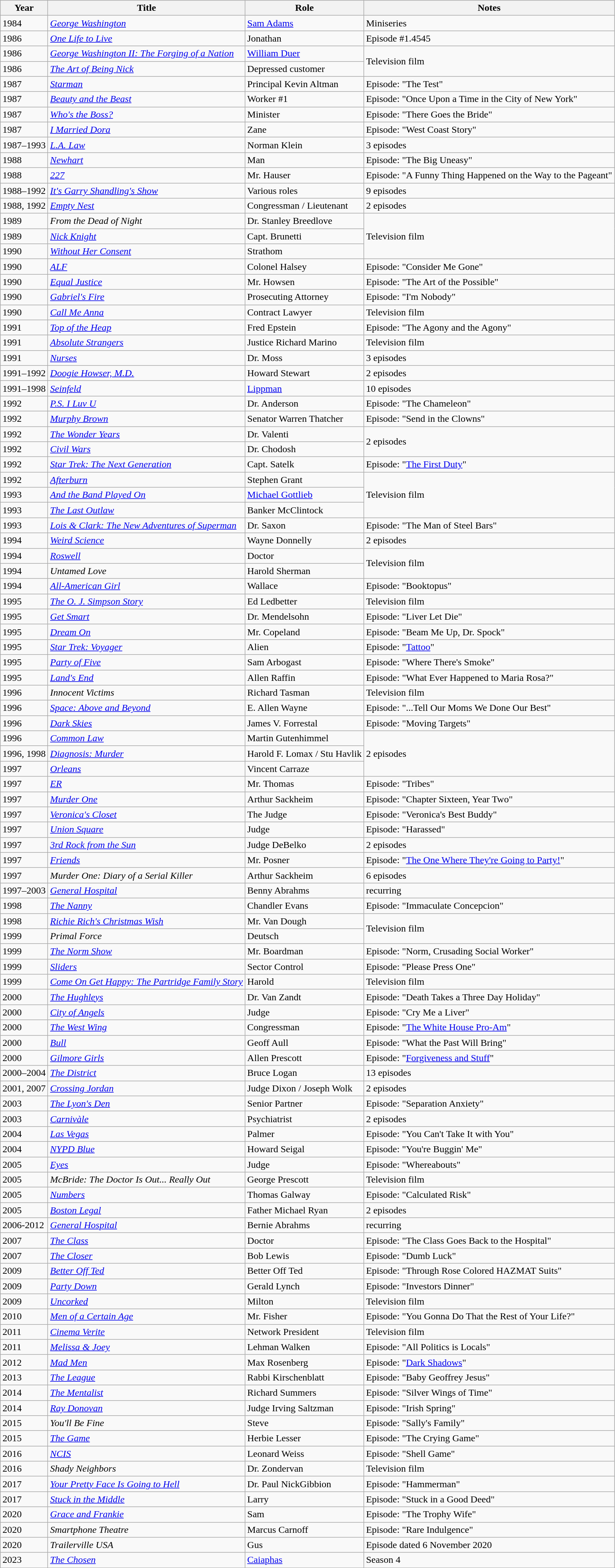<table class="wikitable sortable">
<tr>
<th>Year</th>
<th>Title</th>
<th>Role</th>
<th>Notes</th>
</tr>
<tr>
<td>1984</td>
<td><a href='#'><em>George Washington</em></a></td>
<td><a href='#'>Sam Adams</a></td>
<td>Miniseries</td>
</tr>
<tr>
<td>1986</td>
<td><em><a href='#'>One Life to Live</a></em></td>
<td>Jonathan</td>
<td>Episode #1.4545</td>
</tr>
<tr>
<td>1986</td>
<td><em><a href='#'>George Washington II: The Forging of a Nation</a></em></td>
<td><a href='#'>William Duer</a></td>
<td rowspan="2">Television film</td>
</tr>
<tr>
<td>1986</td>
<td><em><a href='#'>The Art of Being Nick</a></em></td>
<td>Depressed customer</td>
</tr>
<tr>
<td>1987</td>
<td><a href='#'><em>Starman</em></a></td>
<td>Principal Kevin Altman</td>
<td>Episode: "The Test"</td>
</tr>
<tr>
<td>1987</td>
<td><a href='#'><em>Beauty and the Beast</em></a></td>
<td>Worker #1</td>
<td>Episode: "Once Upon a Time in the City of New York"</td>
</tr>
<tr>
<td>1987</td>
<td><em><a href='#'>Who's the Boss?</a></em></td>
<td>Minister</td>
<td>Episode: "There Goes the Bride"</td>
</tr>
<tr>
<td>1987</td>
<td><em><a href='#'>I Married Dora</a></em></td>
<td>Zane</td>
<td>Episode: "West Coast Story"</td>
</tr>
<tr>
<td>1987–1993</td>
<td><em><a href='#'>L.A. Law</a></em></td>
<td>Norman Klein</td>
<td>3 episodes</td>
</tr>
<tr>
<td>1988</td>
<td><em><a href='#'>Newhart</a></em></td>
<td>Man</td>
<td>Episode: "The Big Uneasy"</td>
</tr>
<tr>
<td>1988</td>
<td><a href='#'><em>227</em></a></td>
<td>Mr. Hauser</td>
<td>Episode: "A Funny Thing Happened on the Way to the Pageant"</td>
</tr>
<tr>
<td>1988–1992</td>
<td><em><a href='#'>It's Garry Shandling's Show</a></em></td>
<td>Various roles</td>
<td>9 episodes</td>
</tr>
<tr>
<td>1988, 1992</td>
<td><em><a href='#'>Empty Nest</a></em></td>
<td>Congressman / Lieutenant</td>
<td>2 episodes</td>
</tr>
<tr>
<td>1989</td>
<td><em>From the Dead of Night</em></td>
<td>Dr. Stanley Breedlove</td>
<td rowspan="3">Television film</td>
</tr>
<tr>
<td>1989</td>
<td><a href='#'><em>Nick Knight</em></a></td>
<td>Capt. Brunetti</td>
</tr>
<tr>
<td>1990</td>
<td><em><a href='#'>Without Her Consent</a></em></td>
<td>Strathom</td>
</tr>
<tr>
<td>1990</td>
<td><a href='#'><em>ALF</em></a></td>
<td>Colonel Halsey</td>
<td>Episode: "Consider Me Gone"</td>
</tr>
<tr>
<td>1990</td>
<td><a href='#'><em>Equal Justice</em></a></td>
<td>Mr. Howsen</td>
<td>Episode: "The Art of the Possible"</td>
</tr>
<tr>
<td>1990</td>
<td><em><a href='#'>Gabriel's Fire</a></em></td>
<td>Prosecuting Attorney</td>
<td>Episode: "I'm Nobody"</td>
</tr>
<tr>
<td>1990</td>
<td><em><a href='#'>Call Me Anna</a></em></td>
<td>Contract Lawyer</td>
<td>Television film</td>
</tr>
<tr>
<td>1991</td>
<td><em><a href='#'>Top of the Heap</a></em></td>
<td>Fred Epstein</td>
<td>Episode: "The Agony and the Agony"</td>
</tr>
<tr>
<td>1991</td>
<td><em><a href='#'>Absolute Strangers</a></em></td>
<td>Justice Richard Marino</td>
<td>Television film</td>
</tr>
<tr>
<td>1991</td>
<td><a href='#'><em>Nurses</em></a></td>
<td>Dr. Moss</td>
<td>3 episodes</td>
</tr>
<tr>
<td>1991–1992</td>
<td><em><a href='#'>Doogie Howser, M.D.</a></em></td>
<td>Howard Stewart</td>
<td>2 episodes</td>
</tr>
<tr>
<td>1991–1998</td>
<td><em><a href='#'>Seinfeld</a></em></td>
<td><a href='#'>Lippman</a></td>
<td>10 episodes</td>
</tr>
<tr>
<td>1992</td>
<td><em><a href='#'>P.S. I Luv U</a></em></td>
<td>Dr. Anderson</td>
<td>Episode: "The Chameleon"</td>
</tr>
<tr>
<td>1992</td>
<td><em><a href='#'>Murphy Brown</a></em></td>
<td>Senator Warren Thatcher</td>
<td>Episode: "Send in the Clowns"</td>
</tr>
<tr>
<td>1992</td>
<td><em><a href='#'>The Wonder Years</a></em></td>
<td>Dr. Valenti</td>
<td rowspan="2">2 episodes</td>
</tr>
<tr>
<td>1992</td>
<td><a href='#'><em>Civil Wars</em></a></td>
<td>Dr. Chodosh</td>
</tr>
<tr>
<td>1992</td>
<td><em><a href='#'>Star Trek: The Next Generation</a></em></td>
<td>Capt. Satelk</td>
<td>Episode: "<a href='#'>The First Duty</a>"</td>
</tr>
<tr>
<td>1992</td>
<td><a href='#'><em>Afterburn</em></a></td>
<td>Stephen Grant</td>
<td rowspan="3">Television film</td>
</tr>
<tr>
<td>1993</td>
<td><a href='#'><em>And the Band Played On</em></a></td>
<td><a href='#'>Michael Gottlieb</a></td>
</tr>
<tr>
<td>1993</td>
<td><a href='#'><em>The Last Outlaw</em></a></td>
<td>Banker McClintock</td>
</tr>
<tr>
<td>1993</td>
<td><em><a href='#'>Lois & Clark: The New Adventures of Superman</a></em></td>
<td>Dr. Saxon</td>
<td>Episode: "The Man of Steel Bars"</td>
</tr>
<tr>
<td>1994</td>
<td><a href='#'><em>Weird Science</em></a></td>
<td>Wayne Donnelly</td>
<td>2 episodes</td>
</tr>
<tr>
<td>1994</td>
<td><a href='#'><em>Roswell</em></a></td>
<td>Doctor</td>
<td rowspan="2">Television film</td>
</tr>
<tr>
<td>1994</td>
<td><em>Untamed Love</em></td>
<td>Harold Sherman</td>
</tr>
<tr>
<td>1994</td>
<td><a href='#'><em>All-American Girl</em></a></td>
<td>Wallace</td>
<td>Episode: "Booktopus"</td>
</tr>
<tr>
<td>1995</td>
<td><em><a href='#'>The O. J. Simpson Story</a></em></td>
<td>Ed Ledbetter</td>
<td>Television film</td>
</tr>
<tr>
<td>1995</td>
<td><a href='#'><em>Get Smart</em></a></td>
<td>Dr. Mendelsohn</td>
<td>Episode: "Liver Let Die"</td>
</tr>
<tr>
<td>1995</td>
<td><a href='#'><em>Dream On</em></a></td>
<td>Mr. Copeland</td>
<td>Episode: "Beam Me Up, Dr. Spock"</td>
</tr>
<tr>
<td>1995</td>
<td><em><a href='#'>Star Trek: Voyager</a></em></td>
<td>Alien</td>
<td>Episode: "<a href='#'>Tattoo</a>"</td>
</tr>
<tr>
<td>1995</td>
<td><em><a href='#'>Party of Five</a></em></td>
<td>Sam Arbogast</td>
<td>Episode: "Where There's Smoke"</td>
</tr>
<tr>
<td>1995</td>
<td><a href='#'><em>Land's End</em></a></td>
<td>Allen Raffin</td>
<td>Episode: "What Ever Happened to Maria Rosa?"</td>
</tr>
<tr>
<td>1996</td>
<td><em>Innocent Victims</em></td>
<td>Richard Tasman</td>
<td>Television film</td>
</tr>
<tr>
<td>1996</td>
<td><em><a href='#'>Space: Above and Beyond</a></em></td>
<td>E. Allen Wayne</td>
<td>Episode: "...Tell Our Moms We Done Our Best"</td>
</tr>
<tr>
<td>1996</td>
<td><em><a href='#'>Dark Skies</a></em></td>
<td>James V. Forrestal</td>
<td>Episode: "Moving Targets"</td>
</tr>
<tr>
<td>1996</td>
<td><a href='#'><em>Common Law</em></a></td>
<td>Martin Gutenhimmel</td>
<td rowspan="3">2 episodes</td>
</tr>
<tr>
<td>1996, 1998</td>
<td><em><a href='#'>Diagnosis: Murder</a></em></td>
<td>Harold F. Lomax / Stu Havlik</td>
</tr>
<tr>
<td>1997</td>
<td><a href='#'><em>Orleans</em></a></td>
<td>Vincent Carraze</td>
</tr>
<tr>
<td>1997</td>
<td><a href='#'><em>ER</em></a></td>
<td>Mr. Thomas</td>
<td>Episode: "Tribes"</td>
</tr>
<tr>
<td>1997</td>
<td><a href='#'><em>Murder One</em></a></td>
<td>Arthur Sackheim</td>
<td>Episode: "Chapter Sixteen, Year Two"</td>
</tr>
<tr>
<td>1997</td>
<td><em><a href='#'>Veronica's Closet</a></em></td>
<td>The Judge</td>
<td>Episode: "Veronica's Best Buddy"</td>
</tr>
<tr>
<td>1997</td>
<td><a href='#'><em>Union Square</em></a></td>
<td>Judge</td>
<td>Episode: "Harassed"</td>
</tr>
<tr>
<td>1997</td>
<td><em><a href='#'>3rd Rock from the Sun</a></em></td>
<td>Judge DeBelko</td>
<td>2 episodes</td>
</tr>
<tr>
<td>1997</td>
<td><em><a href='#'>Friends</a></em></td>
<td>Mr. Posner</td>
<td>Episode: "<a href='#'>The One Where They're Going to Party!</a>"</td>
</tr>
<tr>
<td>1997</td>
<td><em>Murder One: Diary of a Serial Killer</em></td>
<td>Arthur Sackheim</td>
<td>6 episodes</td>
</tr>
<tr>
<td>1997–2003</td>
<td><em><a href='#'>General Hospital</a></em></td>
<td>Benny Abrahms</td>
<td>recurring</td>
</tr>
<tr>
<td>1998</td>
<td><em><a href='#'>The Nanny</a></em></td>
<td>Chandler Evans</td>
<td>Episode: "Immaculate Concepcion"</td>
</tr>
<tr>
<td>1998</td>
<td><em><a href='#'>Richie Rich's Christmas Wish</a></em></td>
<td>Mr. Van Dough</td>
<td rowspan="2">Television film</td>
</tr>
<tr>
<td>1999</td>
<td><em>Primal Force</em></td>
<td>Deutsch</td>
</tr>
<tr>
<td>1999</td>
<td><em><a href='#'>The Norm Show</a></em></td>
<td>Mr. Boardman</td>
<td>Episode: "Norm, Crusading Social Worker"</td>
</tr>
<tr>
<td>1999</td>
<td><em><a href='#'>Sliders</a></em></td>
<td>Sector Control</td>
<td>Episode: "Please Press One"</td>
</tr>
<tr>
<td>1999</td>
<td><em><a href='#'>Come On Get Happy: The Partridge Family Story</a></em></td>
<td>Harold</td>
<td>Television film</td>
</tr>
<tr>
<td>2000</td>
<td><em><a href='#'>The Hughleys</a></em></td>
<td>Dr. Van Zandt</td>
<td>Episode: "Death Takes a Three Day Holiday"</td>
</tr>
<tr>
<td>2000</td>
<td><a href='#'><em>City of Angels</em></a></td>
<td>Judge</td>
<td>Episode: "Cry Me a Liver"</td>
</tr>
<tr>
<td>2000</td>
<td><em><a href='#'>The West Wing</a></em></td>
<td>Congressman</td>
<td>Episode: "<a href='#'>The White House Pro-Am</a>"</td>
</tr>
<tr>
<td>2000</td>
<td><a href='#'><em>Bull</em></a></td>
<td>Geoff Aull</td>
<td>Episode: "What the Past Will Bring"</td>
</tr>
<tr>
<td>2000</td>
<td><em><a href='#'>Gilmore Girls</a></em></td>
<td>Allen Prescott</td>
<td>Episode: "<a href='#'>Forgiveness and Stuff</a>"</td>
</tr>
<tr>
<td>2000–2004</td>
<td><em><a href='#'>The District</a></em></td>
<td>Bruce Logan</td>
<td>13 episodes</td>
</tr>
<tr>
<td>2001, 2007</td>
<td><em><a href='#'>Crossing Jordan</a></em></td>
<td>Judge Dixon / Joseph Wolk</td>
<td>2 episodes</td>
</tr>
<tr>
<td>2003</td>
<td><em><a href='#'>The Lyon's Den</a></em></td>
<td>Senior Partner</td>
<td>Episode: "Separation Anxiety"</td>
</tr>
<tr>
<td>2003</td>
<td><em><a href='#'>Carnivàle</a></em></td>
<td>Psychiatrist</td>
<td>2 episodes</td>
</tr>
<tr>
<td>2004</td>
<td><a href='#'><em>Las Vegas</em></a></td>
<td>Palmer</td>
<td>Episode: "You Can't Take It with You"</td>
</tr>
<tr>
<td>2004</td>
<td><em><a href='#'>NYPD Blue</a></em></td>
<td>Howard Seigal</td>
<td>Episode: "You're Buggin' Me"</td>
</tr>
<tr>
<td>2005</td>
<td><a href='#'><em>Eyes</em></a></td>
<td>Judge</td>
<td>Episode: "Whereabouts"</td>
</tr>
<tr>
<td>2005</td>
<td><em>McBride: The Doctor Is Out... Really Out</em></td>
<td>George Prescott</td>
<td>Television film</td>
</tr>
<tr>
<td>2005</td>
<td><a href='#'><em>Numbers</em></a></td>
<td>Thomas Galway</td>
<td>Episode: "Calculated Risk"</td>
</tr>
<tr>
<td>2005</td>
<td><em><a href='#'>Boston Legal</a></em></td>
<td>Father Michael Ryan</td>
<td>2 episodes</td>
</tr>
<tr>
<td>2006-2012</td>
<td><em><a href='#'>General Hospital</a></em></td>
<td>Bernie Abrahms</td>
<td>recurring</td>
</tr>
<tr>
<td>2007</td>
<td><a href='#'><em>The Class</em></a></td>
<td>Doctor</td>
<td>Episode: "The Class Goes Back to the Hospital"</td>
</tr>
<tr>
<td>2007</td>
<td><em><a href='#'>The Closer</a></em></td>
<td>Bob Lewis</td>
<td>Episode: "Dumb Luck"</td>
</tr>
<tr>
<td>2009</td>
<td><em><a href='#'>Better Off Ted</a></em></td>
<td>Better Off Ted</td>
<td>Episode: "Through Rose Colored HAZMAT Suits"</td>
</tr>
<tr>
<td>2009</td>
<td><em><a href='#'>Party Down</a></em></td>
<td>Gerald Lynch</td>
<td>Episode: "Investors Dinner"</td>
</tr>
<tr>
<td>2009</td>
<td><a href='#'><em>Uncorked</em></a></td>
<td>Milton</td>
<td>Television film</td>
</tr>
<tr>
<td>2010</td>
<td><em><a href='#'>Men of a Certain Age</a></em></td>
<td>Mr. Fisher</td>
<td>Episode: "You Gonna Do That the Rest of Your Life?"</td>
</tr>
<tr>
<td>2011</td>
<td><a href='#'><em>Cinema Verite</em></a></td>
<td>Network President</td>
<td>Television film</td>
</tr>
<tr>
<td>2011</td>
<td><em><a href='#'>Melissa & Joey</a></em></td>
<td>Lehman Walken</td>
<td>Episode: "All Politics is Locals"</td>
</tr>
<tr>
<td>2012</td>
<td><em><a href='#'>Mad Men</a></em></td>
<td>Max Rosenberg</td>
<td>Episode: "<a href='#'>Dark Shadows</a>"</td>
</tr>
<tr>
<td>2013</td>
<td><em><a href='#'>The League</a></em></td>
<td>Rabbi Kirschenblatt</td>
<td>Episode: "Baby Geoffrey Jesus"</td>
</tr>
<tr>
<td>2014</td>
<td><em><a href='#'>The Mentalist</a></em></td>
<td>Richard Summers</td>
<td>Episode: "Silver Wings of Time"</td>
</tr>
<tr>
<td>2014</td>
<td><em><a href='#'>Ray Donovan</a></em></td>
<td>Judge Irving Saltzman</td>
<td>Episode: "Irish Spring"</td>
</tr>
<tr>
<td>2015</td>
<td><em>You'll Be Fine</em></td>
<td>Steve</td>
<td>Episode: "Sally's Family"</td>
</tr>
<tr>
<td>2015</td>
<td><a href='#'><em>The Game</em></a></td>
<td>Herbie Lesser</td>
<td>Episode: "The Crying Game"</td>
</tr>
<tr>
<td>2016</td>
<td><a href='#'><em>NCIS</em></a></td>
<td>Leonard Weiss</td>
<td>Episode: "Shell Game"</td>
</tr>
<tr>
<td>2016</td>
<td><em>Shady Neighbors</em></td>
<td>Dr. Zondervan</td>
<td>Television film</td>
</tr>
<tr>
<td>2017</td>
<td><em><a href='#'>Your Pretty Face Is Going to Hell</a></em></td>
<td>Dr. Paul NickGibbion</td>
<td>Episode: "Hammerman"</td>
</tr>
<tr>
<td>2017</td>
<td><a href='#'><em>Stuck in the Middle</em></a></td>
<td>Larry</td>
<td>Episode: "Stuck in a Good Deed"</td>
</tr>
<tr>
<td>2020</td>
<td><em><a href='#'>Grace and Frankie</a></em></td>
<td>Sam</td>
<td>Episode: "The Trophy Wife"</td>
</tr>
<tr>
<td>2020</td>
<td><em>Smartphone Theatre</em></td>
<td>Marcus Carnoff</td>
<td>Episode: "Rare Indulgence"</td>
</tr>
<tr>
<td>2020</td>
<td><em>Trailerville USA</em></td>
<td>Gus</td>
<td>Episode dated 6 November 2020</td>
</tr>
<tr>
<td>2023</td>
<td><em><a href='#'>The Chosen</a></em></td>
<td><a href='#'>Caiaphas</a></td>
<td>Season 4</td>
</tr>
</table>
